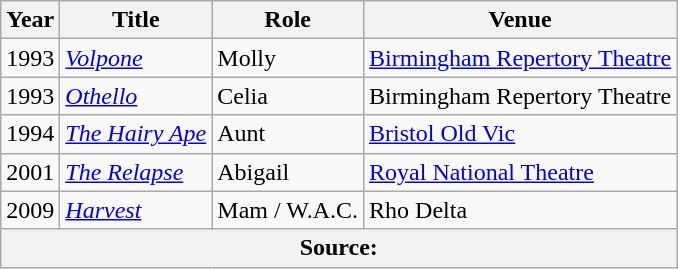<table class="wikitable">
<tr>
<th>Year</th>
<th>Title</th>
<th>Role</th>
<th>Venue</th>
</tr>
<tr>
<td>1993</td>
<td><em><a href='#'>Volpone</a></em></td>
<td>Molly</td>
<td><a href='#'>Birmingham Repertory Theatre</a></td>
</tr>
<tr>
<td>1993</td>
<td><em><a href='#'>Othello</a></em></td>
<td>Celia</td>
<td>Birmingham Repertory Theatre</td>
</tr>
<tr>
<td>1994</td>
<td><em><a href='#'>The Hairy Ape</a></em></td>
<td>Aunt</td>
<td><a href='#'>Bristol Old Vic</a></td>
</tr>
<tr>
<td>2001</td>
<td><em><a href='#'>The Relapse</a></em></td>
<td>Abigail</td>
<td><a href='#'>Royal National Theatre</a></td>
</tr>
<tr>
<td>2009</td>
<td><em><a href='#'>Harvest</a></em></td>
<td>Mam / W.A.C.</td>
<td>Rho Delta</td>
</tr>
<tr>
<th colspan="4"><strong>Source</strong>:</th>
</tr>
</table>
